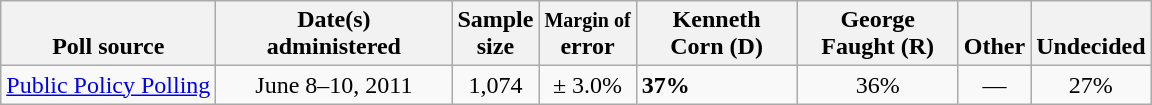<table class="wikitable">
<tr valign= bottom>
<th>Poll source</th>
<th style="width:150px;">Date(s)<br>administered</th>
<th class=small>Sample<br>size</th>
<th><small>Margin of</small><br>error</th>
<th width=100px>Kenneth<br>Corn (D)</th>
<th width=100px>George<br>Faught (R)</th>
<th>Other</th>
<th>Undecided</th>
</tr>
<tr>
<td><a href='#'>Public Policy Polling</a></td>
<td align=center>June 8–10, 2011</td>
<td align=center>1,074</td>
<td align=center>± 3.0%</td>
<td><strong>37%</strong></td>
<td align=center>36%</td>
<td align=center>—</td>
<td align=center>27%</td>
</tr>
</table>
